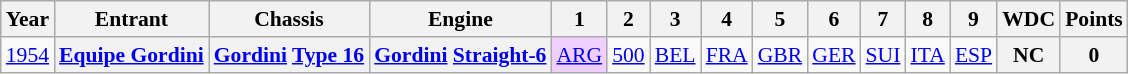<table class="wikitable" style="text-align:center; font-size:90%">
<tr>
<th>Year</th>
<th>Entrant</th>
<th>Chassis</th>
<th>Engine</th>
<th>1</th>
<th>2</th>
<th>3</th>
<th>4</th>
<th>5</th>
<th>6</th>
<th>7</th>
<th>8</th>
<th>9</th>
<th>WDC</th>
<th>Points</th>
</tr>
<tr>
<td><a href='#'>1954</a></td>
<th><a href='#'>Equipe Gordini</a></th>
<th><a href='#'>Gordini</a> <a href='#'>Type 16</a></th>
<th><a href='#'>Gordini</a> <a href='#'>Straight-6</a></th>
<td style="background:#EFCFFF;"><a href='#'>ARG</a><br></td>
<td><a href='#'>500</a></td>
<td><a href='#'>BEL</a></td>
<td><a href='#'>FRA</a></td>
<td><a href='#'>GBR</a></td>
<td><a href='#'>GER</a></td>
<td><a href='#'>SUI</a></td>
<td><a href='#'>ITA</a></td>
<td><a href='#'>ESP</a></td>
<th>NC</th>
<th>0</th>
</tr>
</table>
